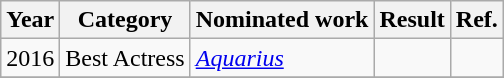<table class="wikitable sortable">
<tr>
<th>Year</th>
<th>Category</th>
<th>Nominated work</th>
<th>Result</th>
<th>Ref.</th>
</tr>
<tr>
<td>2016</td>
<td>Best Actress</td>
<td><em><a href='#'>Aquarius</a></em></td>
<td></td>
<td></td>
</tr>
<tr>
</tr>
</table>
